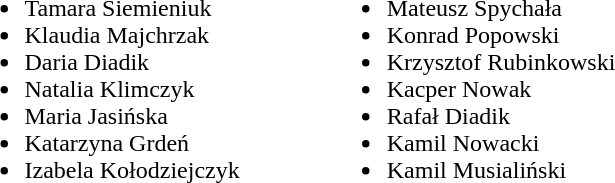<table>
<tr>
<td valign="top"><br><ul><li>Tamara Siemieniuk</li><li>Klaudia Majchrzak</li><li>Daria Diadik</li><li>Natalia Klimczyk</li><li>Maria Jasińska</li><li>Katarzyna Grdeń</li><li>Izabela Kołodziejczyk</li></ul></td>
<td width="50"> </td>
<td valign="top"><br><ul><li>Mateusz Spychała</li><li>Konrad Popowski</li><li>Krzysztof Rubinkowski</li><li>Kacper Nowak</li><li>Rafał Diadik</li><li>Kamil Nowacki</li><li>Kamil Musialiński</li></ul></td>
</tr>
</table>
